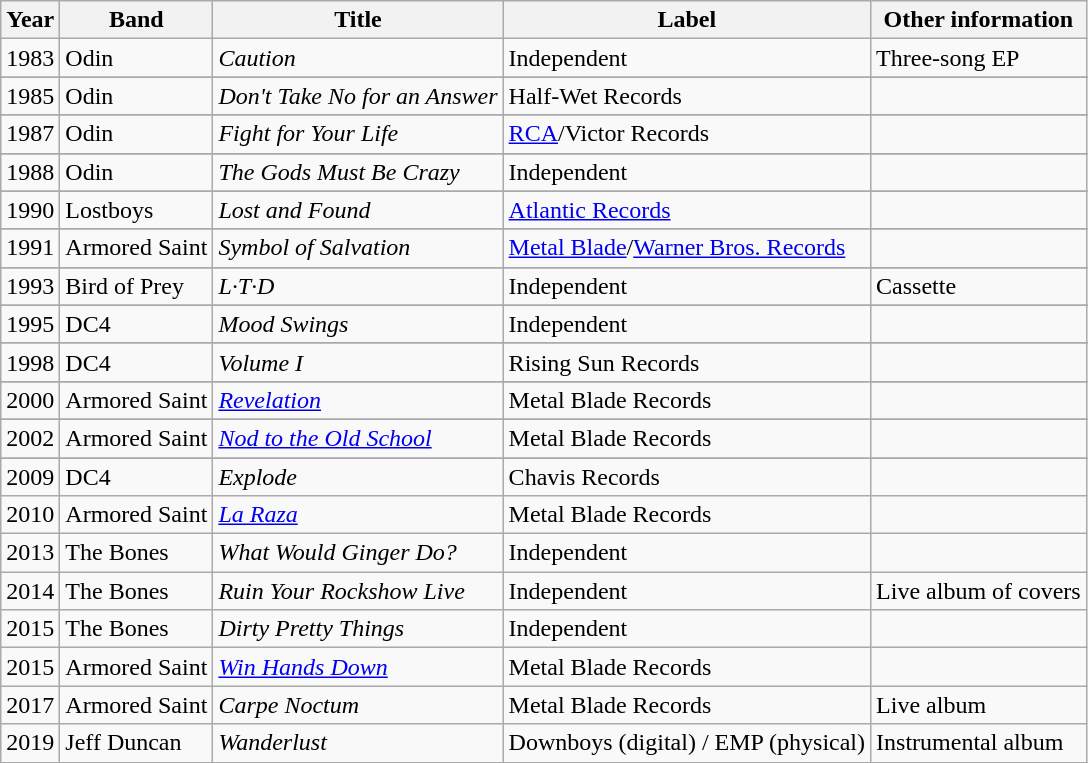<table class="wikitable">
<tr>
<th>Year</th>
<th>Band</th>
<th>Title</th>
<th>Label</th>
<th>Other information</th>
</tr>
<tr>
<td>1983</td>
<td>Odin</td>
<td><em>Caution</em></td>
<td>Independent</td>
<td>Three-song EP</td>
</tr>
<tr>
</tr>
<tr>
<td>1985</td>
<td>Odin</td>
<td><em>Don't Take No for an Answer</em></td>
<td>Half-Wet Records</td>
<td></td>
</tr>
<tr>
</tr>
<tr>
<td>1987</td>
<td>Odin</td>
<td><em>Fight for Your Life</em></td>
<td><a href='#'>RCA</a>/Victor Records</td>
<td></td>
</tr>
<tr>
</tr>
<tr>
<td>1988</td>
<td>Odin</td>
<td><em>The Gods Must Be Crazy</em></td>
<td>Independent</td>
<td></td>
</tr>
<tr>
</tr>
<tr>
<td>1990</td>
<td>Lostboys</td>
<td><em>Lost and Found</em></td>
<td><a href='#'>Atlantic Records</a></td>
<td></td>
</tr>
<tr>
</tr>
<tr>
<td>1991</td>
<td>Armored Saint</td>
<td><em>Symbol of Salvation</em></td>
<td><a href='#'>Metal Blade</a>/<a href='#'>Warner Bros. Records</a></td>
<td></td>
</tr>
<tr>
</tr>
<tr>
<td>1993</td>
<td>Bird of Prey</td>
<td><em>L·T·D</em></td>
<td>Independent</td>
<td>Cassette</td>
</tr>
<tr>
</tr>
<tr>
<td>1995</td>
<td>DC4</td>
<td><em>Mood Swings</em></td>
<td>Independent</td>
<td></td>
</tr>
<tr>
</tr>
<tr>
<td>1998</td>
<td>DC4</td>
<td><em>Volume I</em></td>
<td>Rising Sun Records</td>
<td></td>
</tr>
<tr>
</tr>
<tr>
<td>2000</td>
<td>Armored Saint</td>
<td><em><a href='#'>Revelation</a></em></td>
<td>Metal Blade Records</td>
<td></td>
</tr>
<tr>
</tr>
<tr>
<td>2002</td>
<td>Armored Saint</td>
<td><em><a href='#'>Nod to the Old School</a></em></td>
<td>Metal Blade Records</td>
<td></td>
</tr>
<tr>
</tr>
<tr>
<td>2009</td>
<td>DC4</td>
<td><em>Explode</em></td>
<td>Chavis Records</td>
<td></td>
</tr>
<tr>
<td>2010</td>
<td>Armored Saint</td>
<td><em><a href='#'>La Raza</a></em></td>
<td>Metal Blade Records</td>
<td></td>
</tr>
<tr>
<td>2013</td>
<td>The Bones</td>
<td><em>What Would Ginger Do?</em></td>
<td>Independent</td>
<td></td>
</tr>
<tr>
<td>2014</td>
<td>The Bones</td>
<td><em>Ruin Your Rockshow Live</em></td>
<td>Independent</td>
<td>Live album of covers</td>
</tr>
<tr>
<td>2015</td>
<td>The Bones</td>
<td><em>Dirty Pretty Things</em></td>
<td>Independent</td>
<td></td>
</tr>
<tr>
<td>2015</td>
<td>Armored Saint</td>
<td><em><a href='#'>Win Hands Down</a></em></td>
<td>Metal Blade Records</td>
<td></td>
</tr>
<tr>
<td>2017</td>
<td>Armored Saint</td>
<td><em>Carpe Noctum</em></td>
<td>Metal Blade Records</td>
<td>Live album</td>
</tr>
<tr>
<td>2019</td>
<td>Jeff Duncan</td>
<td><em>Wanderlust</em></td>
<td>Downboys (digital) / EMP (physical)</td>
<td>Instrumental album</td>
</tr>
<tr>
</tr>
</table>
